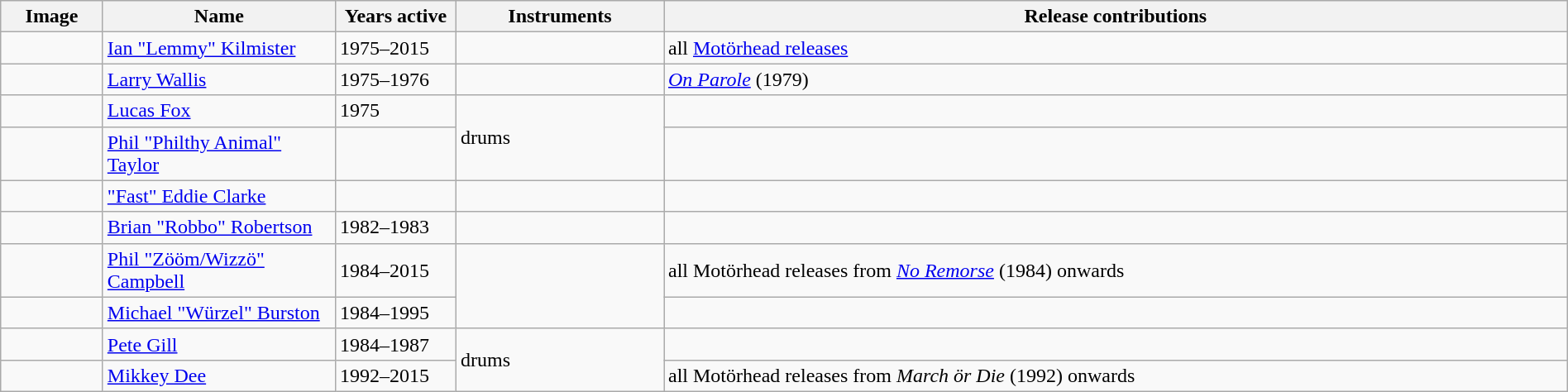<table class="wikitable" border="1" width=100%>
<tr>
<th width="75">Image</th>
<th width="180">Name</th>
<th width="90">Years active</th>
<th width="160">Instruments</th>
<th>Release contributions</th>
</tr>
<tr>
<td></td>
<td><a href='#'>Ian "Lemmy" Kilmister</a></td>
<td>1975–2015 </td>
<td></td>
<td>all <a href='#'>Motörhead releases</a></td>
</tr>
<tr>
<td></td>
<td><a href='#'>Larry Wallis</a></td>
<td>1975–1976 </td>
<td></td>
<td><em><a href='#'>On Parole</a></em> (1979)</td>
</tr>
<tr>
<td></td>
<td><a href='#'>Lucas Fox</a></td>
<td>1975</td>
<td rowspan="2">drums</td>
<td></td>
</tr>
<tr>
<td></td>
<td><a href='#'>Phil "Philthy Animal" Taylor</a></td>
<td></td>
<td></td>
</tr>
<tr>
<td></td>
<td><a href='#'>"Fast" Eddie Clarke</a></td>
<td></td>
<td></td>
<td></td>
</tr>
<tr>
<td></td>
<td><a href='#'>Brian "Robbo" Robertson</a></td>
<td>1982–1983</td>
<td></td>
<td></td>
</tr>
<tr>
<td></td>
<td><a href='#'>Phil "Zööm/Wizzö" Campbell</a></td>
<td>1984–2015</td>
<td rowspan="2"></td>
<td>all Motörhead releases from <em><a href='#'>No Remorse</a></em> (1984) onwards</td>
</tr>
<tr>
<td></td>
<td><a href='#'>Michael "Würzel" Burston</a></td>
<td>1984–1995 </td>
<td></td>
</tr>
<tr>
<td></td>
<td><a href='#'>Pete Gill</a></td>
<td>1984–1987</td>
<td rowspan="2">drums</td>
<td></td>
</tr>
<tr>
<td></td>
<td><a href='#'>Mikkey Dee</a></td>
<td>1992–2015</td>
<td>all Motörhead releases from <em>March ör Die</em> (1992) onwards </td>
</tr>
</table>
